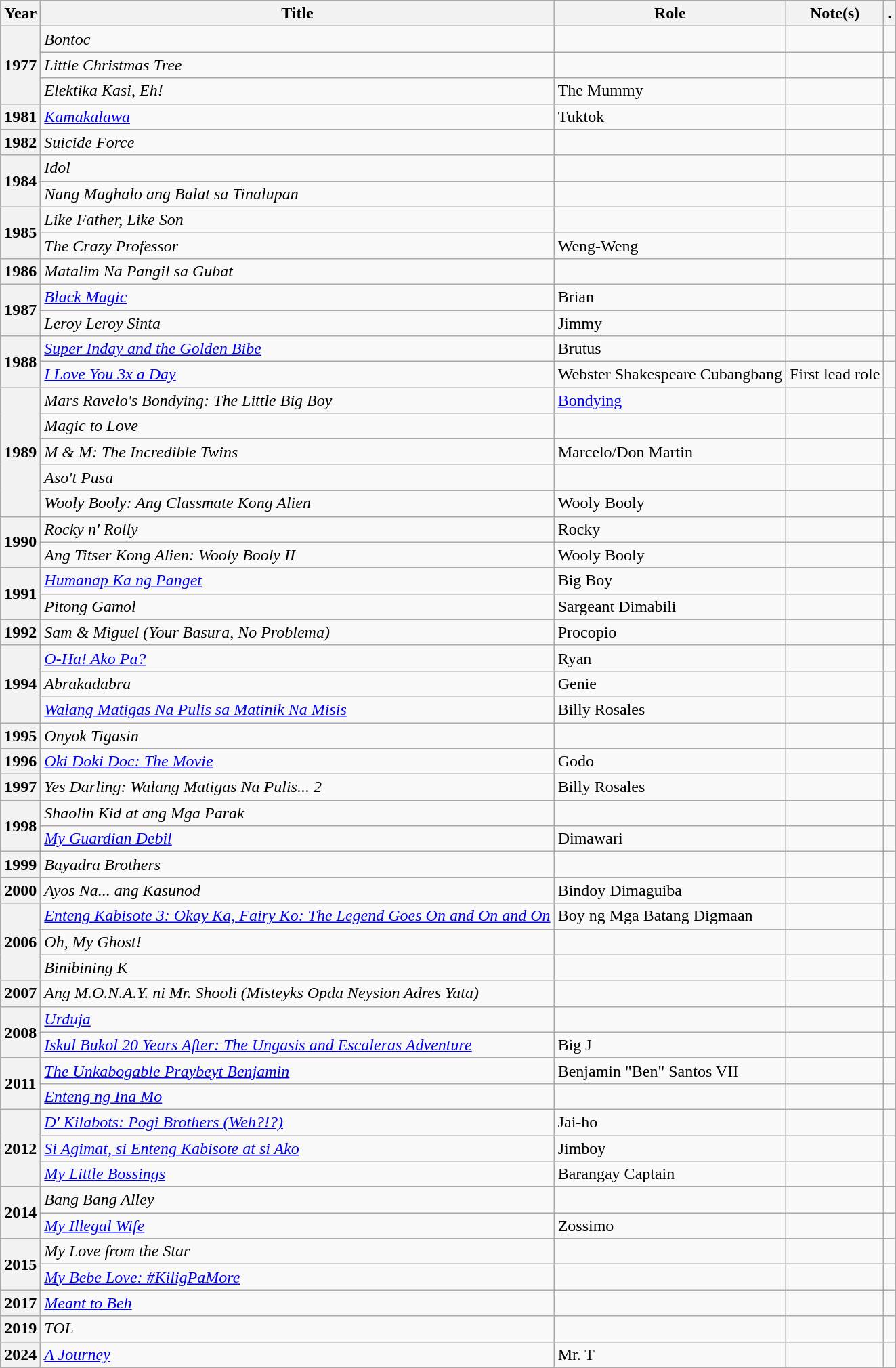<table class="wikitable plainrowheaders sortable">
<tr>
<th scope="col">Year</th>
<th scope="col">Title</th>
<th scope="col" class="unsortable">Role</th>
<th scope="col" class="unsortable">Note(s)</th>
<th scope="col" class="unsortable">.</th>
</tr>
<tr>
<th scope="row" rowspan="3">1977</th>
<td><em>Bontoc</em></td>
<td></td>
<td></td>
<td style="text-align:center;"></td>
</tr>
<tr>
<td><em>Little Christmas Tree</em></td>
<td></td>
<td></td>
<td style="text-align:center;"></td>
</tr>
<tr>
<td><em>Elektika Kasi, Eh!</em></td>
<td>The Mummy</td>
<td></td>
<td style="text-align:center;"></td>
</tr>
<tr>
<th scope="row">1981</th>
<td><em><a href='#'>Kamakalawa</a></em></td>
<td>Tuktok</td>
<td></td>
<td style="text-align:center;"></td>
</tr>
<tr>
<th scope="row">1982</th>
<td><em>Suicide Force</em></td>
<td></td>
<td></td>
<td style="text-align:center;"></td>
</tr>
<tr>
<th scope="row" rowspan="2">1984</th>
<td><em>Idol</em></td>
<td></td>
<td></td>
<td style="text-align:center;"></td>
</tr>
<tr>
<td><em>Nang Maghalo ang Balat sa Tinalupan</em></td>
<td></td>
<td></td>
<td style="text-align:center;"></td>
</tr>
<tr>
<th scope="row" rowspan="2">1985</th>
<td><em>Like Father, Like Son</em></td>
<td></td>
<td></td>
<td style="text-align:center;"></td>
</tr>
<tr>
<td><em>The Crazy Professor</em></td>
<td>Weng-Weng</td>
<td></td>
<td style="text-align:center;"></td>
</tr>
<tr>
<th scope="row">1986</th>
<td><em>Matalim Na Pangil sa Gubat</em></td>
<td></td>
<td></td>
<td style="text-align:center;"></td>
</tr>
<tr>
<th scope="row" rowspan="2">1987</th>
<td><em><a href='#'>Black Magic</a></em></td>
<td>Brian</td>
<td></td>
<td style="text-align:center;"></td>
</tr>
<tr>
<td><em>Leroy Leroy Sinta</em></td>
<td>Jimmy</td>
<td></td>
<td style="text-align:center;"></td>
</tr>
<tr>
<th scope="row" rowspan="2">1988</th>
<td><em><a href='#'>Super Inday and the Golden Bibe</a></em></td>
<td>Brutus</td>
<td></td>
<td style="text-align:center;"></td>
</tr>
<tr>
<td><em><a href='#'>I Love You 3x a Day</a></em></td>
<td>Webster Shakespeare Cubangbang</td>
<td>First lead role</td>
<td style="text-align:center;"></td>
</tr>
<tr>
<th scope="row" rowspan="5">1989</th>
<td><em>Mars Ravelo's Bondying: The Little Big Boy</em></td>
<td><a href='#'>Bondying</a></td>
<td></td>
<td style="text-align:center;"></td>
</tr>
<tr>
<td><em>Magic to Love</em></td>
<td></td>
<td></td>
<td style="text-align:center;"></td>
</tr>
<tr>
<td><em>M & M: The Incredible Twins</em></td>
<td>Marcelo/Don Martin</td>
<td></td>
<td style="text-align:center;"></td>
</tr>
<tr>
<td><em>Aso't Pusa</em></td>
<td></td>
<td></td>
<td style="text-align:center;"></td>
</tr>
<tr>
<td><em>Wooly Booly: Ang Classmate Kong Alien</em></td>
<td>Wooly Booly</td>
<td></td>
<td style="text-align:center;"></td>
</tr>
<tr>
<th scope="row" rowspan="2">1990</th>
<td><em>Rocky n' Rolly</em></td>
<td>Rocky</td>
<td></td>
<td style="text-align:center;"></td>
</tr>
<tr>
<td><em>Ang Titser Kong Alien: Wooly Booly II</em></td>
<td>Wooly Booly</td>
<td></td>
<td style="text-align:center;"></td>
</tr>
<tr>
<th scope="row" rowspan="2">1991</th>
<td><em><a href='#'>Humanap Ka ng Panget</a></em></td>
<td>Big Boy</td>
<td></td>
<td style="text-align:center;"></td>
</tr>
<tr>
<td><em>Pitong Gamol</em></td>
<td>Sargeant Dimabili</td>
<td></td>
<td style="text-align:center;"></td>
</tr>
<tr>
<th scope="row">1992</th>
<td><em>Sam & Miguel (Your Basura, No Problema)</em></td>
<td>Procopio</td>
<td></td>
<td style="text-align:center;"></td>
</tr>
<tr>
<th scope="row" rowspan="3">1994</th>
<td><em><a href='#'>O-Ha! Ako Pa?</a></em></td>
<td>Ryan</td>
<td></td>
<td style="text-align:center;"></td>
</tr>
<tr>
<td><em>Abrakadabra</em></td>
<td>Genie</td>
<td></td>
<td style="text-align:center;"></td>
</tr>
<tr>
<td><em><a href='#'>Walang Matigas Na Pulis sa Matinik Na Misis</a></em></td>
<td>Billy Rosales</td>
<td></td>
<td style="text-align:center;"></td>
</tr>
<tr>
<th scope="row">1995</th>
<td><em>Onyok Tigasin</em></td>
<td></td>
<td></td>
<td style="text-align:center;"></td>
</tr>
<tr>
<th scope="row">1996</th>
<td><em><a href='#'>Oki Doki Doc: The Movie</a></em></td>
<td>Godo</td>
<td></td>
<td style="text-align:center;"></td>
</tr>
<tr>
<th scope="row">1997</th>
<td><em>Yes Darling: Walang Matigas Na Pulis... 2</em></td>
<td>Billy Rosales</td>
<td></td>
<td style="text-align:center;"></td>
</tr>
<tr>
<th scope="row" rowspan="2">1998</th>
<td><em>Shaolin Kid at ang Mga Parak</em></td>
<td></td>
<td></td>
<td style="text-align:center;"></td>
</tr>
<tr>
<td><em><a href='#'>My Guardian Debil</a></em></td>
<td>Dimawari</td>
<td></td>
<td style="text-align:center;"></td>
</tr>
<tr>
<th scope="row">1999</th>
<td><em>Bayadra Brothers</em></td>
<td></td>
<td></td>
</tr>
<tr>
<th scope="row">2000</th>
<td><em>Ayos Na... ang Kasunod</em></td>
<td>Bindoy Dimaguiba</td>
<td></td>
<td style="text-align:center;"></td>
</tr>
<tr>
<th scope="row" rowspan="3">2006</th>
<td><em><a href='#'>Enteng Kabisote 3: Okay Ka, Fairy Ko: The Legend Goes On and On and On</a></em></td>
<td>Boy ng Mga Batang Digmaan</td>
<td></td>
<td style="text-align:center;"></td>
</tr>
<tr>
<td><em>Oh, My Ghost!</em></td>
<td></td>
<td></td>
<td style="text-align:center;"></td>
</tr>
<tr>
<td><em>Binibining K</em></td>
<td></td>
<td></td>
<td style="text-align:center;"></td>
</tr>
<tr>
<th scope="row">2007</th>
<td><em>Ang M.O.N.A.Y. ni Mr. Shooli (Misteyks Opda Neysion Adres Yata)</em></td>
<td></td>
<td></td>
<td style="text-align:center;"></td>
</tr>
<tr>
<th scope="row" rowspan="2">2008</th>
<td><em><a href='#'>Urduja</a></em></td>
<td></td>
<td></td>
<td style="text-align:center;"></td>
</tr>
<tr>
<td><em><a href='#'>Iskul Bukol 20 Years After: The Ungasis and Escaleras Adventure</a></em></td>
<td>Big J</td>
<td></td>
<td style="text-align:center;"></td>
</tr>
<tr>
<th scope="row" rowspan="2">2011</th>
<td><em><a href='#'>The Unkabogable Praybeyt Benjamin</a></em></td>
<td>Benjamin "Ben" Santos VII</td>
<td></td>
<td style="text-align:center;"></td>
</tr>
<tr>
<td><em><a href='#'>Enteng ng Ina Mo</a></em></td>
<td></td>
<td></td>
<td style="text-align:center;"></td>
</tr>
<tr>
<th scope="row" rowspan="3">2012</th>
<td><em><a href='#'>D' Kilabots: Pogi Brothers (Weh?!?)</a></em></td>
<td>Jai-ho</td>
<td></td>
<td style="text-align:center;"></td>
</tr>
<tr>
<td><em><a href='#'>Si Agimat, si Enteng Kabisote at si Ako</a></em></td>
<td>Jimboy</td>
<td></td>
<td style="text-align:center;"></td>
</tr>
<tr>
<td><em><a href='#'>My Little Bossings</a></em></td>
<td>Barangay Captain</td>
<td></td>
<td style="text-align:center;"></td>
</tr>
<tr>
<th scope="row" rowspan="2">2014</th>
<td><em>Bang Bang Alley</em></td>
<td></td>
<td></td>
<td style="text-align:center;"></td>
</tr>
<tr>
<td><em><a href='#'>My Illegal Wife</a></em></td>
<td>Zossimo</td>
<td></td>
<td style="text-align:center;"></td>
</tr>
<tr>
<th scope="row" rowspan="2">2015</th>
<td><em>My Love from the Star</em></td>
<td></td>
<td></td>
<td style="text-align:center;"></td>
</tr>
<tr>
<td><em><a href='#'>My Bebe Love: #KiligPaMore</a></em></td>
<td></td>
<td></td>
<td style="text-align:center;"></td>
</tr>
<tr>
<th scope="row">2017</th>
<td><em><a href='#'>Meant to Beh</a></em></td>
<td></td>
<td></td>
<td style="text-align:center;"></td>
</tr>
<tr>
<th scope="row">2019</th>
<td><em>TOL</em></td>
<td></td>
<td></td>
<td style="text-align:center;"></td>
</tr>
<tr>
<th scope="row">2024</th>
<td><em><a href='#'>A Journey</a></em></td>
<td>Mr. T</td>
<td></td>
<td></td>
</tr>
</table>
